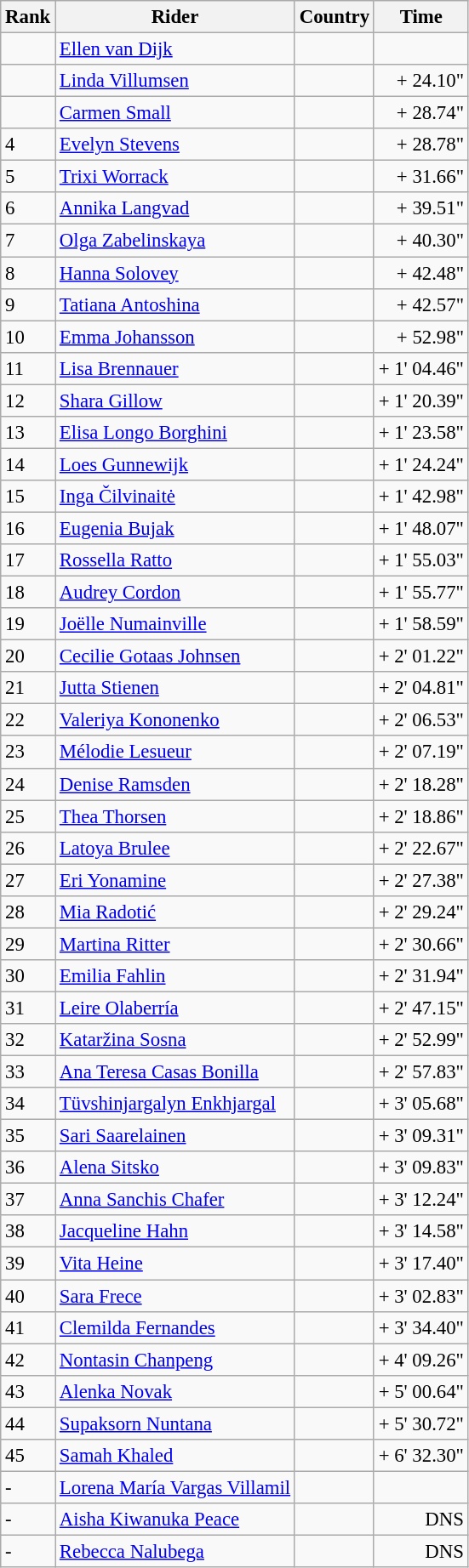<table class="wikitable" style="font-size:95%; text-align:left;">
<tr>
<th>Rank</th>
<th>Rider</th>
<th>Country</th>
<th>Time</th>
</tr>
<tr>
<td></td>
<td><a href='#'>Ellen van Dijk</a></td>
<td></td>
<td></td>
</tr>
<tr>
<td></td>
<td><a href='#'>Linda Villumsen</a></td>
<td></td>
<td align=right>+ 24.10"</td>
</tr>
<tr>
<td></td>
<td><a href='#'>Carmen Small</a></td>
<td></td>
<td align=right>+ 28.74"</td>
</tr>
<tr>
<td>4</td>
<td><a href='#'>Evelyn Stevens</a></td>
<td></td>
<td align=right>+ 28.78"</td>
</tr>
<tr>
<td>5</td>
<td><a href='#'>Trixi Worrack</a></td>
<td></td>
<td align=right>+ 31.66"</td>
</tr>
<tr>
<td>6</td>
<td><a href='#'>Annika Langvad</a></td>
<td></td>
<td align=right>+ 39.51"</td>
</tr>
<tr>
<td>7</td>
<td><a href='#'>Olga Zabelinskaya</a></td>
<td></td>
<td align=right>+ 40.30"</td>
</tr>
<tr>
<td>8</td>
<td><a href='#'>Hanna Solovey</a></td>
<td></td>
<td align=right>+ 42.48"</td>
</tr>
<tr>
<td>9</td>
<td><a href='#'>Tatiana Antoshina</a></td>
<td></td>
<td align=right>+ 42.57"</td>
</tr>
<tr>
<td>10</td>
<td><a href='#'>Emma Johansson</a></td>
<td></td>
<td align=right>+ 52.98"</td>
</tr>
<tr>
<td>11</td>
<td><a href='#'>Lisa Brennauer</a></td>
<td></td>
<td align=right>+ 1' 04.46"</td>
</tr>
<tr>
<td>12</td>
<td><a href='#'>Shara Gillow</a></td>
<td></td>
<td align=right>+ 1' 20.39"</td>
</tr>
<tr>
<td>13</td>
<td><a href='#'>Elisa Longo Borghini</a></td>
<td></td>
<td align=right>+ 1' 23.58"</td>
</tr>
<tr>
<td>14</td>
<td><a href='#'>Loes Gunnewijk</a></td>
<td></td>
<td align=right>+ 1' 24.24"</td>
</tr>
<tr>
<td>15</td>
<td><a href='#'>Inga Čilvinaitė</a></td>
<td></td>
<td align=right>+ 1' 42.98"</td>
</tr>
<tr>
<td>16</td>
<td><a href='#'>Eugenia Bujak</a></td>
<td></td>
<td align=right>+ 1' 48.07"</td>
</tr>
<tr>
<td>17</td>
<td><a href='#'>Rossella Ratto</a></td>
<td></td>
<td align=right>+ 1' 55.03"</td>
</tr>
<tr>
<td>18</td>
<td><a href='#'>Audrey Cordon</a></td>
<td></td>
<td align=right>+ 1' 55.77"</td>
</tr>
<tr>
<td>19</td>
<td><a href='#'>Joëlle Numainville</a></td>
<td></td>
<td align=right>+ 1' 58.59"</td>
</tr>
<tr>
<td>20</td>
<td><a href='#'>Cecilie Gotaas Johnsen</a></td>
<td></td>
<td align=right>+ 2' 01.22"</td>
</tr>
<tr>
<td>21</td>
<td><a href='#'>Jutta Stienen</a></td>
<td></td>
<td align=right>+ 2' 04.81"</td>
</tr>
<tr>
<td>22</td>
<td><a href='#'>Valeriya Kononenko</a></td>
<td></td>
<td align=right>+ 2' 06.53"</td>
</tr>
<tr>
<td>23</td>
<td><a href='#'>Mélodie Lesueur</a></td>
<td></td>
<td align=right>+ 2' 07.19"</td>
</tr>
<tr>
<td>24</td>
<td><a href='#'>Denise Ramsden</a></td>
<td></td>
<td align=right>+ 2' 18.28"</td>
</tr>
<tr>
<td>25</td>
<td><a href='#'>Thea Thorsen</a></td>
<td></td>
<td align=right>+ 2' 18.86"</td>
</tr>
<tr>
<td>26</td>
<td><a href='#'>Latoya Brulee</a></td>
<td></td>
<td align=right>+ 2' 22.67"</td>
</tr>
<tr>
<td>27</td>
<td><a href='#'>Eri Yonamine</a></td>
<td></td>
<td align=right>+ 2' 27.38"</td>
</tr>
<tr>
<td>28</td>
<td><a href='#'>Mia Radotić</a></td>
<td></td>
<td align=right>+ 2' 29.24"</td>
</tr>
<tr>
<td>29</td>
<td><a href='#'>Martina Ritter</a></td>
<td></td>
<td align=right>+ 2' 30.66"</td>
</tr>
<tr>
<td>30</td>
<td><a href='#'>Emilia Fahlin</a></td>
<td></td>
<td align=right>+ 2' 31.94"</td>
</tr>
<tr>
<td>31</td>
<td><a href='#'>Leire Olaberría</a></td>
<td></td>
<td align=right>+ 2' 47.15"</td>
</tr>
<tr>
<td>32</td>
<td><a href='#'>Kataržina Sosna</a></td>
<td></td>
<td align=right>+ 2' 52.99"</td>
</tr>
<tr>
<td>33</td>
<td><a href='#'>Ana Teresa Casas Bonilla</a></td>
<td></td>
<td align=right>+ 2' 57.83"</td>
</tr>
<tr>
<td>34</td>
<td><a href='#'>Tüvshinjargalyn Enkhjargal</a></td>
<td></td>
<td align=right>+ 3' 05.68"</td>
</tr>
<tr>
<td>35</td>
<td><a href='#'>Sari Saarelainen</a></td>
<td></td>
<td align=right>+ 3' 09.31"</td>
</tr>
<tr>
<td>36</td>
<td><a href='#'>Alena Sitsko</a></td>
<td></td>
<td align=right>+ 3' 09.83"</td>
</tr>
<tr>
<td>37</td>
<td><a href='#'>Anna Sanchis Chafer</a></td>
<td></td>
<td align=right>+ 3' 12.24"</td>
</tr>
<tr>
<td>38</td>
<td><a href='#'>Jacqueline Hahn</a></td>
<td></td>
<td align=right>+ 3' 14.58"</td>
</tr>
<tr>
<td>39</td>
<td><a href='#'>Vita Heine</a></td>
<td></td>
<td align=right>+ 3' 17.40"</td>
</tr>
<tr>
<td>40</td>
<td><a href='#'>Sara Frece</a></td>
<td></td>
<td align=right>+ 3' 02.83"</td>
</tr>
<tr>
<td>41</td>
<td><a href='#'>Clemilda Fernandes</a></td>
<td></td>
<td align=right>+ 3' 34.40"</td>
</tr>
<tr>
<td>42</td>
<td><a href='#'>Nontasin Chanpeng</a></td>
<td></td>
<td align=right>+ 4' 09.26"</td>
</tr>
<tr>
<td>43</td>
<td><a href='#'>Alenka Novak</a></td>
<td></td>
<td align=right>+ 5' 00.64"</td>
</tr>
<tr>
<td>44</td>
<td><a href='#'>Supaksorn Nuntana</a></td>
<td></td>
<td align=right>+ 5' 30.72"</td>
</tr>
<tr>
<td>45</td>
<td><a href='#'>Samah Khaled</a></td>
<td></td>
<td align=right>+ 6' 32.30"</td>
</tr>
<tr>
<td>-</td>
<td><a href='#'>Lorena María Vargas Villamil</a></td>
<td></td>
<td align="right"></td>
</tr>
<tr>
<td>-</td>
<td><a href='#'>Aisha Kiwanuka Peace</a></td>
<td></td>
<td align="right">DNS</td>
</tr>
<tr>
<td>-</td>
<td><a href='#'>Rebecca Nalubega</a></td>
<td></td>
<td align="right">DNS</td>
</tr>
</table>
